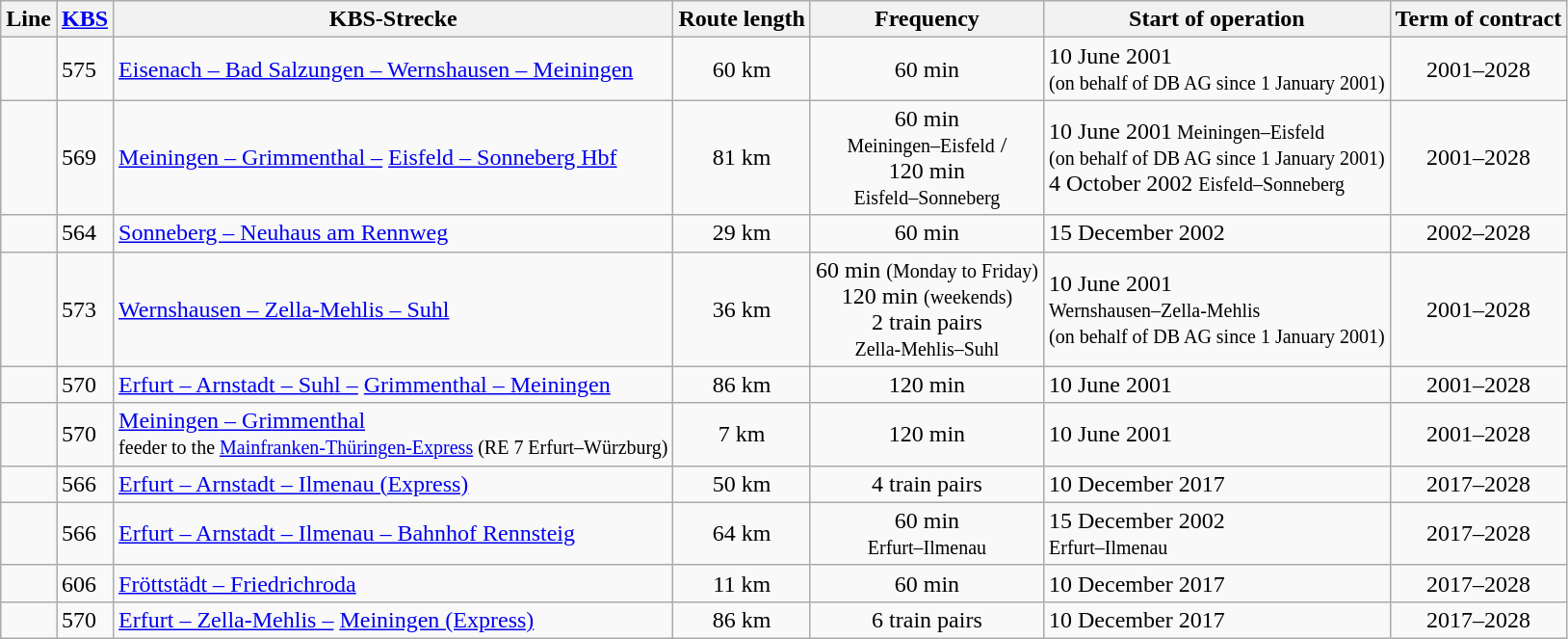<table class="wikitable">
<tr>
<th>Line</th>
<th><a href='#'>KBS</a></th>
<th>KBS-Strecke</th>
<th>Route length</th>
<th>Frequency</th>
<th>Start of operation</th>
<th>Term of contract</th>
</tr>
<tr>
<td></td>
<td>575</td>
<td><a href='#'>Eisenach – Bad Salzungen – Wernshausen – Meiningen</a></td>
<td align="center">60 km</td>
<td align="center">60 min</td>
<td>10 June 2001<br><small>(on behalf of DB AG since 1 January 2001)</small></td>
<td align="center">2001–2028</td>
</tr>
<tr>
<td></td>
<td>569</td>
<td><a href='#'>Meiningen – Grimmenthal –</a> <a href='#'>Eisfeld – Sonneberg Hbf</a></td>
<td align="center">81 km</td>
<td align="center">60 min<br><small> Meiningen–Eisfeld</small> /<br> 120 min<br><small>Eisfeld–Sonneberg</small></td>
<td>10 June 2001<small> Meiningen–Eisfeld<br>(on behalf of DB AG since 1 January 2001)</small><br>4 October 2002 <small>Eisfeld–Sonneberg</small></td>
<td align="center">2001–2028</td>
</tr>
<tr>
<td></td>
<td>564</td>
<td><a href='#'>Sonneberg – Neuhaus am Rennweg</a></td>
<td align="center">29 km</td>
<td align="center">60 min</td>
<td>15 December 2002</td>
<td align="center">2002–2028</td>
</tr>
<tr>
<td></td>
<td>573</td>
<td><a href='#'>Wernshausen – Zella-Mehlis – Suhl</a></td>
<td align="center">36 km</td>
<td align="center">60 min <small>(Monday to Friday)</small><br>120 min <small>(weekends)</small><br>2 train pairs<br><small>Zella-Mehlis–Suhl</small></td>
<td>10 June 2001<br><small> Wernshausen–Zella-Mehlis<br>(on behalf of DB AG since 1 January 2001)</small></td>
<td align="center">2001–2028</td>
</tr>
<tr>
<td></td>
<td>570</td>
<td><a href='#'>Erfurt – Arnstadt – Suhl –</a> <a href='#'>Grimmenthal – Meiningen</a></td>
<td align="center">86 km</td>
<td align="center">120 min</td>
<td>10  June 2001</td>
<td align="center">2001–2028</td>
</tr>
<tr>
<td></td>
<td>570</td>
<td><a href='#'>Meiningen – Grimmenthal</a><br><small>feeder to the <a href='#'>Mainfranken-Thüringen-Express</a> (RE 7 Erfurt–Würzburg)</small></td>
<td align="center">7 km</td>
<td align="center">120 min</td>
<td>10 June 2001</td>
<td align="center">2001–2028</td>
</tr>
<tr>
<td></td>
<td>566</td>
<td><a href='#'>Erfurt – Arnstadt – Ilmenau (Express)</a></td>
<td align="center">50 km</td>
<td align="center">4 train pairs</td>
<td>10  December 2017</td>
<td align="center">2017–2028</td>
</tr>
<tr>
<td></td>
<td>566</td>
<td><a href='#'>Erfurt – Arnstadt – Ilmenau – Bahnhof Rennsteig</a></td>
<td align="center">64 km</td>
<td align="center">60 min<br><small> Erfurt–Ilmenau</small></td>
<td>15 December 2002<br><small> Erfurt–Ilmenau</small></td>
<td align="center">2017–2028</td>
</tr>
<tr>
<td></td>
<td>606</td>
<td><a href='#'>Fröttstädt – Friedrichroda</a></td>
<td align="center">11 km</td>
<td align="center">60 min</td>
<td>10 December 2017</td>
<td align="center">2017–2028</td>
</tr>
<tr>
<td></td>
<td>570</td>
<td><a href='#'>Erfurt – Zella-Mehlis –</a> <a href='#'>Meiningen (Express)</a></td>
<td align="center">86 km</td>
<td align="center">6 train pairs</td>
<td>10 December 2017</td>
<td align="center">2017–2028</td>
</tr>
</table>
